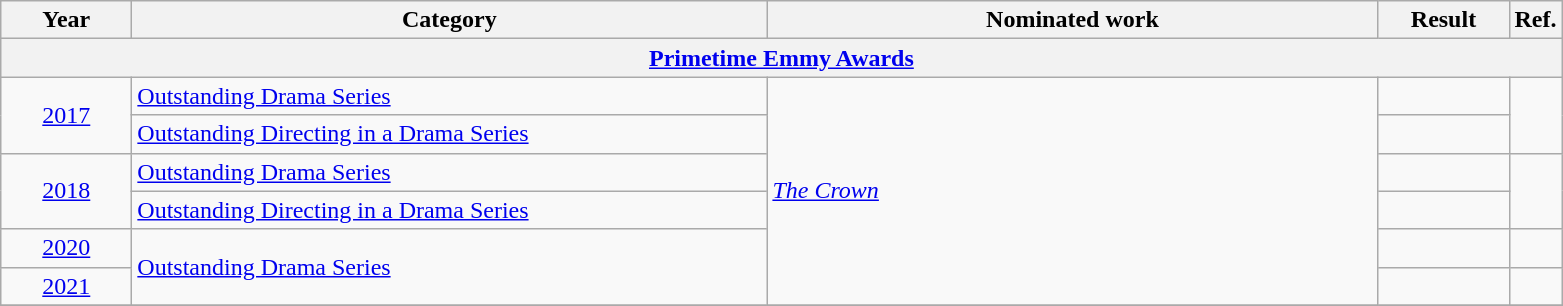<table class=wikitable>
<tr>
<th scope="col" style="width:5em;">Year</th>
<th scope="col" style="width:26em;">Category</th>
<th scope="col" style="width:25em;">Nominated work</th>
<th scope="col" style="width:5em;">Result</th>
<th>Ref.</th>
</tr>
<tr>
<th colspan=5><a href='#'>Primetime Emmy Awards</a></th>
</tr>
<tr>
<td style="text-align:center;", rowspan=2><a href='#'>2017</a></td>
<td><a href='#'>Outstanding Drama Series</a></td>
<td rowspan=6><em><a href='#'>The Crown</a></em></td>
<td></td>
<td rowspan=2></td>
</tr>
<tr>
<td><a href='#'>Outstanding Directing in a Drama Series</a></td>
<td></td>
</tr>
<tr>
<td style="text-align:center;", rowspan=2><a href='#'>2018</a></td>
<td><a href='#'>Outstanding Drama Series</a></td>
<td></td>
<td rowspan=2></td>
</tr>
<tr>
<td><a href='#'>Outstanding Directing in a Drama Series</a></td>
<td></td>
</tr>
<tr>
<td style="text-align:center;"><a href='#'>2020</a></td>
<td rowspan=2><a href='#'>Outstanding Drama Series</a></td>
<td></td>
<td></td>
</tr>
<tr>
<td style="text-align:center;"><a href='#'>2021</a></td>
<td></td>
<td></td>
</tr>
<tr>
</tr>
</table>
